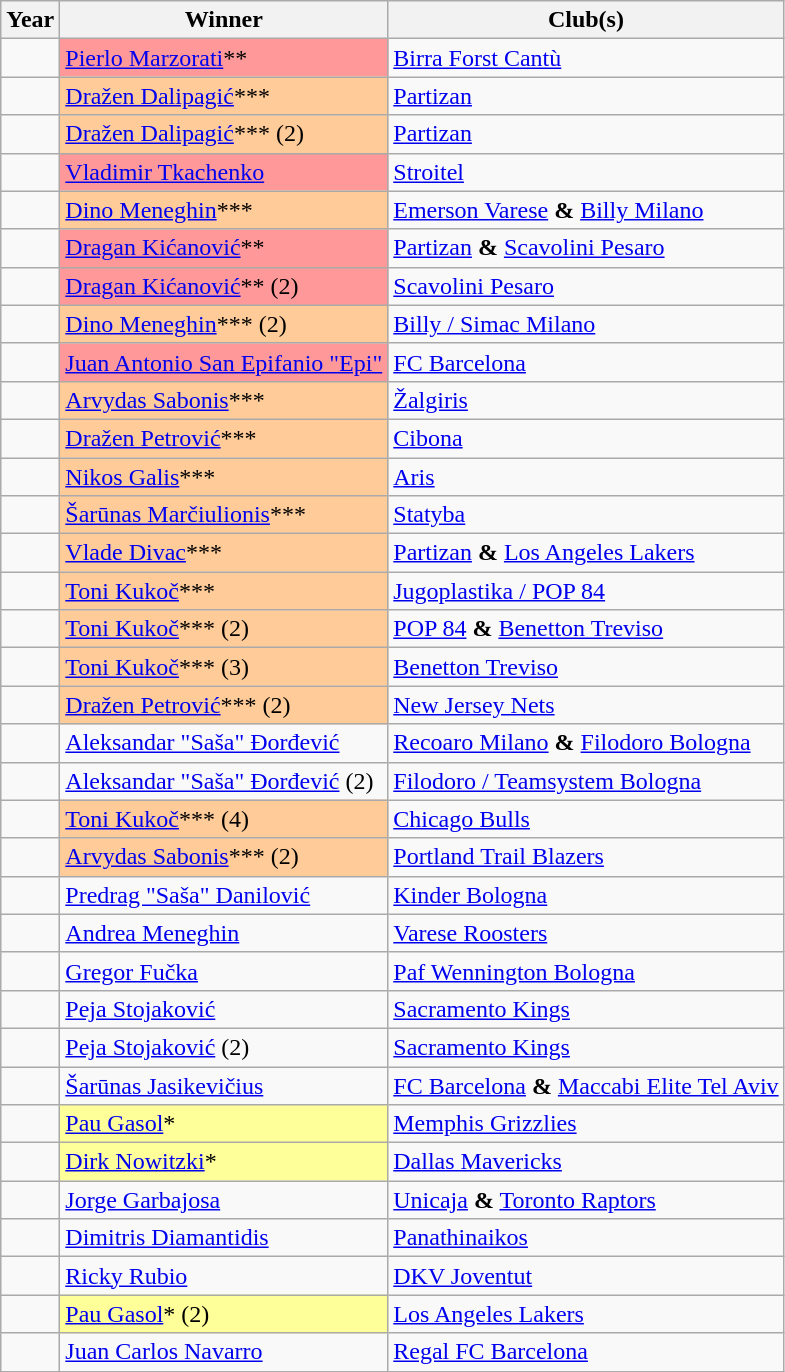<table class="wikitable sortable">
<tr>
<th>Year</th>
<th>Winner</th>
<th>Club(s)</th>
</tr>
<tr>
<td></td>
<td !scope="row" style="background-color:#FF9999"> <a href='#'>Pierlo Marzorati</a>**</td>
<td> <a href='#'>Birra Forst Cantù</a></td>
</tr>
<tr>
<td></td>
<td !scope="row" style="background-color:#FFCC99"> <a href='#'>Dražen Dalipagić</a>***</td>
<td> <a href='#'>Partizan</a></td>
</tr>
<tr>
<td></td>
<td !scope="row" style="background-color:#FFCC99"> <a href='#'>Dražen Dalipagić</a>*** (2)</td>
<td> <a href='#'>Partizan</a></td>
</tr>
<tr>
<td></td>
<td !scope="row" style="background-color:#FF9999"> <a href='#'>Vladimir Tkachenko</a></td>
<td> <a href='#'>Stroitel</a></td>
</tr>
<tr>
<td></td>
<td !scope="row" style="background-color:#FFCC99"> <a href='#'>Dino Meneghin</a>***</td>
<td> <a href='#'>Emerson Varese</a> <strong>&</strong>  <a href='#'>Billy Milano</a></td>
</tr>
<tr>
<td></td>
<td !scope="row" style="background-color:#FF9999"> <a href='#'>Dragan Kićanović</a>**</td>
<td> <a href='#'>Partizan</a> <strong>&</strong>  <a href='#'>Scavolini Pesaro</a></td>
</tr>
<tr>
<td></td>
<td !scope="row" style="background-color:#FF9999"> <a href='#'>Dragan Kićanović</a>** (2)</td>
<td> <a href='#'>Scavolini Pesaro</a></td>
</tr>
<tr>
<td></td>
<td !scope="row" style="background-color:#FFCC99"> <a href='#'>Dino Meneghin</a>*** (2)</td>
<td> <a href='#'>Billy / Simac Milano</a></td>
</tr>
<tr>
<td></td>
<td !scope="row" style="background-color:#FF9999"> <a href='#'>Juan Antonio San Epifanio "Epi"</a></td>
<td> <a href='#'>FC Barcelona</a></td>
</tr>
<tr>
<td></td>
<td !scope="row" style="background-color:#FFCC99"> <a href='#'>Arvydas Sabonis</a>***</td>
<td> <a href='#'>Žalgiris</a></td>
</tr>
<tr>
<td></td>
<td !scope="row" style="background-color:#FFCC99"> <a href='#'>Dražen Petrović</a>***</td>
<td> <a href='#'>Cibona</a></td>
</tr>
<tr>
<td></td>
<td !scope="row" style="background-color:#FFCC99"> <a href='#'>Nikos Galis</a>***</td>
<td> <a href='#'>Aris</a></td>
</tr>
<tr>
<td></td>
<td !scope="row" style="background-color:#FFCC99"> <a href='#'>Šarūnas Marčiulionis</a>***</td>
<td> <a href='#'>Statyba</a></td>
</tr>
<tr>
<td></td>
<td !scope="row" style="background-color:#FFCC99"> <a href='#'>Vlade Divac</a>***</td>
<td> <a href='#'>Partizan</a> <strong>&</strong>  <a href='#'>Los Angeles Lakers</a></td>
</tr>
<tr>
<td></td>
<td !scope="row" style="background-color:#FFCC99"> <a href='#'>Toni Kukoč</a>***</td>
<td> <a href='#'>Jugoplastika / POP 84</a></td>
</tr>
<tr>
<td></td>
<td !scope="row" style="background-color:#FFCC99">  <a href='#'>Toni Kukoč</a>*** (2)</td>
<td> <a href='#'>POP 84</a> <strong>&</strong>  <a href='#'>Benetton Treviso</a></td>
</tr>
<tr>
<td></td>
<td !scope="row" style="background-color:#FFCC99"> <a href='#'>Toni Kukoč</a>*** (3)</td>
<td> <a href='#'>Benetton Treviso</a></td>
</tr>
<tr>
<td></td>
<td !scope="row" style="background-color:#FFCC99"> <a href='#'>Dražen Petrović</a>*** (2)</td>
<td> <a href='#'>New Jersey Nets</a></td>
</tr>
<tr>
<td></td>
<td> <a href='#'>Aleksandar "Saša" Đorđević</a></td>
<td> <a href='#'>Recoaro Milano</a> <strong>&</strong>  <a href='#'>Filodoro Bologna</a></td>
</tr>
<tr>
<td></td>
<td> <a href='#'>Aleksandar "Saša" Đorđević</a> (2)</td>
<td> <a href='#'>Filodoro / Teamsystem Bologna</a></td>
</tr>
<tr>
<td></td>
<td !scope="row" style="background-color:#FFCC99"> <a href='#'>Toni Kukoč</a>*** (4)</td>
<td> <a href='#'>Chicago Bulls</a></td>
</tr>
<tr>
<td></td>
<td !scope="row" style="background-color:#FFCC99"> <a href='#'>Arvydas Sabonis</a>*** (2)</td>
<td> <a href='#'>Portland Trail Blazers</a></td>
</tr>
<tr>
<td></td>
<td> <a href='#'>Predrag "Saša" Danilović</a></td>
<td> <a href='#'>Kinder Bologna</a></td>
</tr>
<tr>
<td></td>
<td> <a href='#'>Andrea Meneghin</a></td>
<td> <a href='#'>Varese Roosters</a></td>
</tr>
<tr>
<td></td>
<td> <a href='#'>Gregor Fučka</a></td>
<td> <a href='#'>Paf Wennington Bologna</a></td>
</tr>
<tr>
<td></td>
<td> <a href='#'>Peja Stojaković</a></td>
<td> <a href='#'>Sacramento Kings</a></td>
</tr>
<tr>
<td></td>
<td> <a href='#'>Peja Stojaković</a> (2)</td>
<td> <a href='#'>Sacramento Kings</a></td>
</tr>
<tr>
<td></td>
<td> <a href='#'>Šarūnas Jasikevičius</a></td>
<td> <a href='#'>FC Barcelona</a> <strong>&</strong>  <a href='#'>Maccabi Elite Tel Aviv</a></td>
</tr>
<tr>
<td></td>
<td !scope="row" style="background-color:#FFFF99"> <a href='#'>Pau Gasol</a>*</td>
<td> <a href='#'>Memphis Grizzlies</a></td>
</tr>
<tr>
<td></td>
<td !scope="row" style="background-color:#FFFF99"> <a href='#'>Dirk Nowitzki</a>*</td>
<td> <a href='#'>Dallas Mavericks</a></td>
</tr>
<tr>
<td></td>
<td> <a href='#'>Jorge Garbajosa</a></td>
<td> <a href='#'>Unicaja</a> <strong>&</strong>  <a href='#'>Toronto Raptors</a></td>
</tr>
<tr>
<td></td>
<td> <a href='#'>Dimitris Diamantidis</a></td>
<td> <a href='#'>Panathinaikos</a></td>
</tr>
<tr>
<td></td>
<td> <a href='#'>Ricky Rubio</a></td>
<td> <a href='#'>DKV Joventut</a></td>
</tr>
<tr>
<td></td>
<td !scope="row" style="background-color:#FFFF99"> <a href='#'>Pau Gasol</a>* (2) </td>
<td> <a href='#'>Los Angeles Lakers</a></td>
</tr>
<tr>
<td></td>
<td> <a href='#'>Juan Carlos Navarro</a></td>
<td> <a href='#'>Regal FC Barcelona</a></td>
</tr>
</table>
